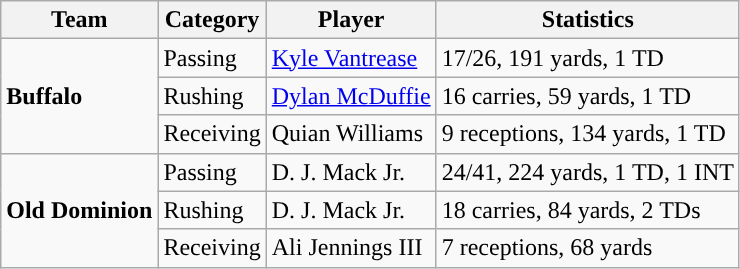<table class="wikitable" style="float: left;">
<tr>
<th>Team</th>
<th>Category</th>
<th>Player</th>
<th>Statistics</th>
</tr>
<tr>
<td rowspan=3><strong>Buffalo</strong></td>
<td>Passing</td>
<td><a href='#'>Kyle Vantrease</a></td>
<td>17/26, 191 yards, 1 TD</td>
</tr>
<tr>
<td>Rushing</td>
<td><a href='#'>Dylan McDuffie</a></td>
<td>16 carries, 59 yards, 1 TD</td>
</tr>
<tr>
<td>Receiving</td>
<td>Quian Williams</td>
<td>9 receptions, 134 yards, 1 TD</td>
</tr>
<tr>
<td rowspan=3><strong>Old Dominion</strong></td>
<td>Passing</td>
<td>D. J. Mack Jr.</td>
<td>24/41, 224 yards, 1 TD, 1 INT</td>
</tr>
<tr>
<td>Rushing</td>
<td>D. J. Mack Jr.</td>
<td>18 carries, 84 yards, 2 TDs</td>
</tr>
<tr>
<td>Receiving</td>
<td>Ali Jennings III</td>
<td>7 receptions, 68 yards</td>
</tr>
</table>
